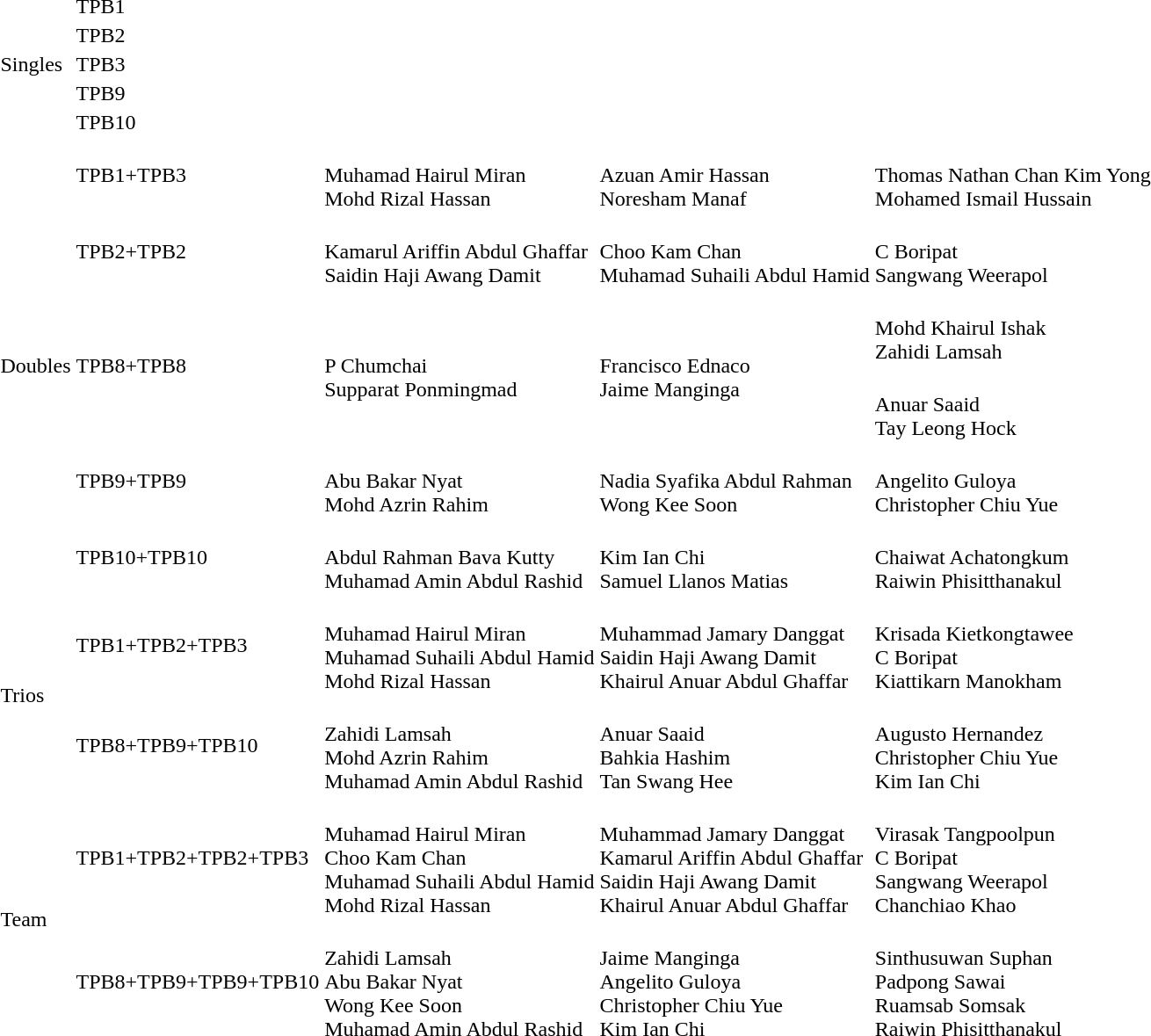<table>
<tr>
<td rowspan="5">Singles</td>
<td>TPB1</td>
<td></td>
<td></td>
<td></td>
</tr>
<tr>
<td>TPB2</td>
<td></td>
<td></td>
<td></td>
</tr>
<tr>
<td>TPB3</td>
<td></td>
<td></td>
<td></td>
</tr>
<tr>
<td>TPB9</td>
<td></td>
<td></td>
<td></td>
</tr>
<tr>
<td>TPB10</td>
<td></td>
<td></td>
<td></td>
</tr>
<tr>
<td rowspan="6">Doubles</td>
<td>TPB1+TPB3</td>
<td><br>Muhamad Hairul Miran<br>Mohd Rizal Hassan</td>
<td><br>Azuan Amir Hassan<br>Noresham Manaf</td>
<td nowrap=true><br>Thomas Nathan Chan Kim Yong<br>Mohamed Ismail Hussain</td>
</tr>
<tr>
<td>TPB2+TPB2</td>
<td><br>Kamarul Ariffin Abdul Ghaffar<br>Saidin Haji Awang Damit</td>
<td nowrap=true><br>Choo Kam Chan<br>Muhamad Suhaili Abdul Hamid</td>
<td><br>C Boripat<br>Sangwang Weerapol</td>
</tr>
<tr>
<td rowspan="2">TPB8+TPB8</td>
<td rowspan="2"><br>P Chumchai<br>Supparat Ponmingmad</td>
<td rowspan="2"><br>Francisco Ednaco<br>Jaime Manginga</td>
<td><br>Mohd Khairul Ishak<br>Zahidi Lamsah</td>
</tr>
<tr>
<td><br>Anuar Saaid<br>Tay Leong Hock</td>
</tr>
<tr>
<td>TPB9+TPB9</td>
<td><br>Abu Bakar Nyat<br>Mohd Azrin Rahim</td>
<td><br>Nadia Syafika Abdul Rahman<br>Wong Kee Soon</td>
<td><br>Angelito Guloya<br>Christopher Chiu Yue</td>
</tr>
<tr>
<td>TPB10+TPB10</td>
<td><br>Abdul Rahman Bava Kutty<br>Muhamad Amin Abdul Rashid</td>
<td><br>Kim Ian Chi<br>Samuel Llanos Matias</td>
<td><br>Chaiwat Achatongkum<br>Raiwin Phisitthanakul</td>
</tr>
<tr>
<td rowspan="2">Trios</td>
<td>TPB1+TPB2+TPB3</td>
<td nowrap=true><br>Muhamad Hairul Miran<br>Muhamad Suhaili Abdul Hamid<br>Mohd Rizal Hassan</td>
<td><br>Muhammad Jamary Danggat<br>Saidin Haji Awang Damit<br>Khairul Anuar Abdul Ghaffar</td>
<td><br>Krisada Kietkongtawee<br>C Boripat<br>Kiattikarn Manokham</td>
</tr>
<tr>
<td>TPB8+TPB9+TPB10</td>
<td><br>Zahidi Lamsah<br>Mohd Azrin Rahim<br>Muhamad Amin Abdul Rashid</td>
<td><br>Anuar Saaid<br>Bahkia Hashim<br>Tan Swang Hee</td>
<td><br>Augusto Hernandez<br>Christopher Chiu Yue<br>Kim Ian Chi</td>
</tr>
<tr>
<td rowspan="2">Team</td>
<td>TPB1+TPB2+TPB2+TPB3</td>
<td><br>Muhamad Hairul Miran<br>Choo Kam Chan<br>Muhamad Suhaili Abdul Hamid<br>Mohd Rizal Hassan</td>
<td><br>Muhammad Jamary Danggat<br>Kamarul Ariffin Abdul Ghaffar<br>Saidin Haji Awang Damit<br>Khairul Anuar Abdul Ghaffar</td>
<td><br>Virasak Tangpoolpun<br>C Boripat<br>Sangwang Weerapol<br>Chanchiao Khao</td>
</tr>
<tr>
<td>TPB8+TPB9+TPB9+TPB10</td>
<td><br>Zahidi Lamsah<br>Abu Bakar Nyat<br>Wong Kee Soon<br>Muhamad Amin Abdul Rashid</td>
<td><br>Jaime Manginga<br>Angelito Guloya<br>Christopher Chiu Yue<br>Kim Ian Chi</td>
<td><br>Sinthusuwan Suphan<br>Padpong Sawai<br>Ruamsab Somsak<br>Raiwin Phisitthanakul</td>
</tr>
</table>
